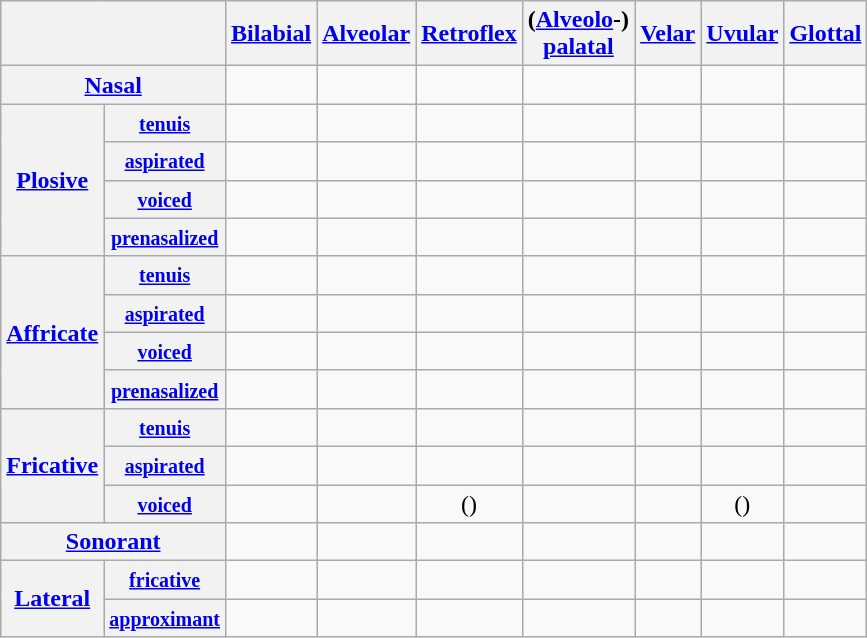<table class="wikitable" style="text-align: center;">
<tr>
<th colspan="2"></th>
<th><a href='#'>Bilabial</a></th>
<th><a href='#'>Alveolar</a></th>
<th><a href='#'>Retroflex</a></th>
<th>(<a href='#'>Alveolo</a>-)<a href='#'><br>palatal</a></th>
<th><a href='#'>Velar</a></th>
<th><a href='#'>Uvular</a></th>
<th><a href='#'>Glottal</a></th>
</tr>
<tr>
<th colspan="2"><a href='#'>Nasal</a></th>
<td></td>
<td></td>
<td></td>
<td></td>
<td></td>
<td></td>
<td></td>
</tr>
<tr>
<th rowspan="4"><a href='#'>Plosive</a></th>
<th><small><a href='#'>tenuis</a></small></th>
<td></td>
<td></td>
<td></td>
<td></td>
<td></td>
<td></td>
<td></td>
</tr>
<tr>
<th><small><a href='#'>aspirated</a></small></th>
<td></td>
<td></td>
<td></td>
<td></td>
<td></td>
<td></td>
<td></td>
</tr>
<tr>
<th><small><a href='#'>voiced</a></small></th>
<td></td>
<td></td>
<td></td>
<td></td>
<td></td>
<td></td>
<td></td>
</tr>
<tr>
<th><small><a href='#'>prenasalized</a></small></th>
<td></td>
<td></td>
<td></td>
<td></td>
<td></td>
<td></td>
<td></td>
</tr>
<tr>
<th rowspan="4"><a href='#'>Affricate</a></th>
<th><small><a href='#'>tenuis</a></small></th>
<td></td>
<td></td>
<td></td>
<td></td>
<td></td>
<td></td>
<td></td>
</tr>
<tr>
<th><small><a href='#'>aspirated</a></small></th>
<td></td>
<td></td>
<td></td>
<td></td>
<td></td>
<td></td>
<td></td>
</tr>
<tr>
<th><small><a href='#'>voiced</a></small></th>
<td></td>
<td></td>
<td></td>
<td></td>
<td></td>
<td></td>
<td></td>
</tr>
<tr>
<th><small><a href='#'>prenasalized</a></small></th>
<td></td>
<td></td>
<td></td>
<td></td>
<td></td>
<td></td>
<td></td>
</tr>
<tr>
<th rowspan="3"><a href='#'>Fricative</a></th>
<th><small><a href='#'>tenuis</a></small></th>
<td></td>
<td></td>
<td></td>
<td></td>
<td></td>
<td></td>
<td></td>
</tr>
<tr>
<th><small><a href='#'>aspirated</a></small></th>
<td></td>
<td></td>
<td></td>
<td></td>
<td></td>
<td></td>
<td></td>
</tr>
<tr>
<th><small><a href='#'>voiced</a></small></th>
<td></td>
<td></td>
<td>()</td>
<td></td>
<td></td>
<td>()</td>
<td></td>
</tr>
<tr>
<th colspan="2"><a href='#'>Sonorant</a></th>
<td></td>
<td></td>
<td></td>
<td></td>
<td></td>
<td></td>
<td></td>
</tr>
<tr>
<th rowspan="2"><a href='#'>Lateral</a></th>
<th><small><a href='#'>fricative</a></small></th>
<td></td>
<td></td>
<td></td>
<td></td>
<td></td>
<td></td>
<td></td>
</tr>
<tr>
<th><small><a href='#'>approximant</a></small></th>
<td></td>
<td></td>
<td></td>
<td></td>
<td></td>
<td></td>
<td></td>
</tr>
</table>
